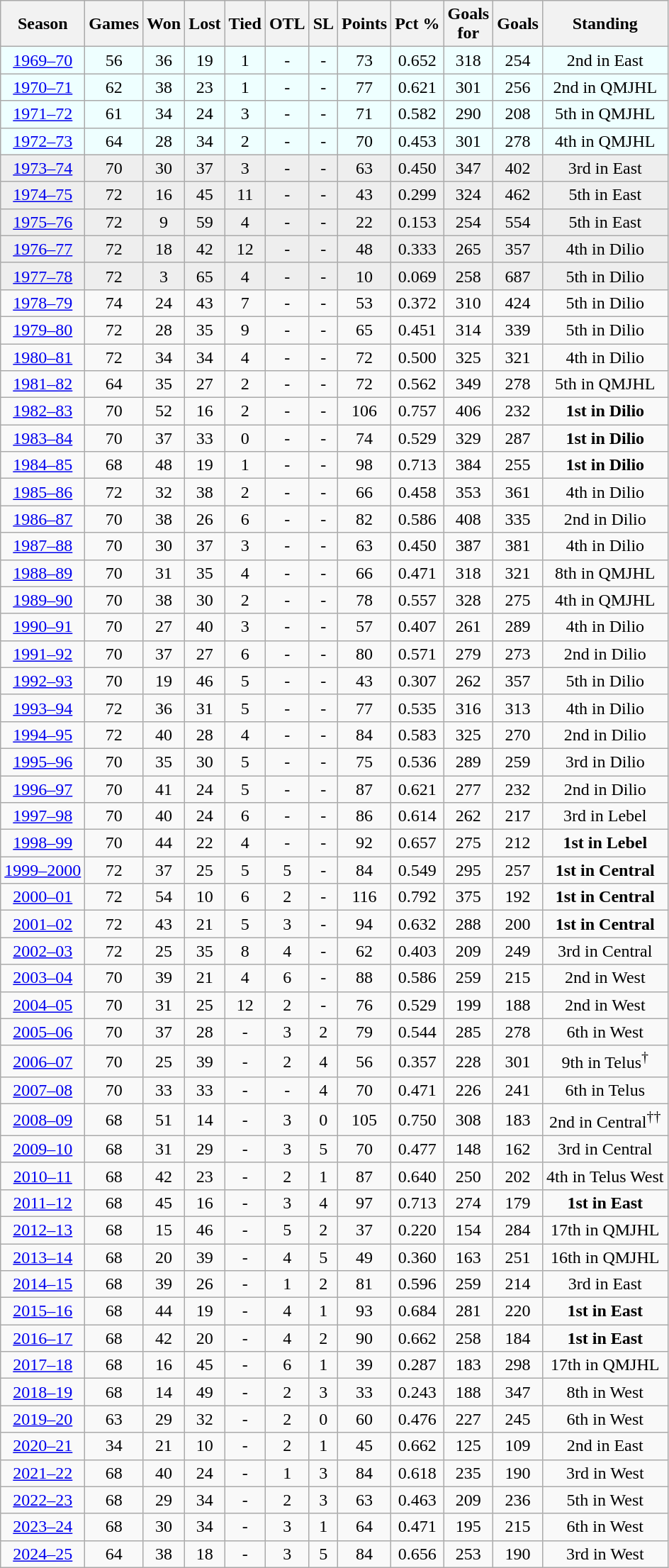<table class="wikitable" style="text-align: center;">
<tr>
<th>Season</th>
<th>Games</th>
<th>Won</th>
<th>Lost</th>
<th>Tied</th>
<th>OTL</th>
<th>SL</th>
<th>Points</th>
<th>Pct %</th>
<th>Goals<br>for</th>
<th>Goals<br></th>
<th>Standing</th>
</tr>
<tr bgcolor="#eeffff">
<td><a href='#'>1969–70</a></td>
<td>56</td>
<td>36</td>
<td>19</td>
<td>1</td>
<td>-</td>
<td>-</td>
<td>73</td>
<td>0.652</td>
<td>318</td>
<td>254</td>
<td>2nd in East</td>
</tr>
<tr bgcolor="#eeffff">
<td><a href='#'>1970–71</a></td>
<td>62</td>
<td>38</td>
<td>23</td>
<td>1</td>
<td>-</td>
<td>-</td>
<td>77</td>
<td>0.621</td>
<td>301</td>
<td>256</td>
<td>2nd in QMJHL</td>
</tr>
<tr bgcolor="#eeffff">
<td><a href='#'>1971–72</a></td>
<td>61</td>
<td>34</td>
<td>24</td>
<td>3</td>
<td>-</td>
<td>-</td>
<td>71</td>
<td>0.582</td>
<td>290</td>
<td>208</td>
<td>5th in QMJHL</td>
</tr>
<tr bgcolor="#eeffff">
<td><a href='#'>1972–73</a></td>
<td>64</td>
<td>28</td>
<td>34</td>
<td>2</td>
<td>-</td>
<td>-</td>
<td>70</td>
<td>0.453</td>
<td>301</td>
<td>278</td>
<td>4th in QMJHL</td>
</tr>
<tr bgcolor="#eeeeee">
<td><a href='#'>1973–74</a></td>
<td>70</td>
<td>30</td>
<td>37</td>
<td>3</td>
<td>-</td>
<td>-</td>
<td>63</td>
<td>0.450</td>
<td>347</td>
<td>402</td>
<td>3rd in East</td>
</tr>
<tr bgcolor="#eeeeee">
<td><a href='#'>1974–75</a></td>
<td>72</td>
<td>16</td>
<td>45</td>
<td>11</td>
<td>-</td>
<td>-</td>
<td>43</td>
<td>0.299</td>
<td>324</td>
<td>462</td>
<td>5th in East</td>
</tr>
<tr bgcolor="#eeeeee">
<td><a href='#'>1975–76</a></td>
<td>72</td>
<td>9</td>
<td>59</td>
<td>4</td>
<td>-</td>
<td>-</td>
<td>22</td>
<td>0.153</td>
<td>254</td>
<td>554</td>
<td>5th in East</td>
</tr>
<tr bgcolor="#eeeeee">
<td><a href='#'>1976–77</a></td>
<td>72</td>
<td>18</td>
<td>42</td>
<td>12</td>
<td>-</td>
<td>-</td>
<td>48</td>
<td>0.333</td>
<td>265</td>
<td>357</td>
<td>4th in Dilio</td>
</tr>
<tr bgcolor="#eeeeee">
<td><a href='#'>1977–78</a></td>
<td>72</td>
<td>3</td>
<td>65</td>
<td>4</td>
<td>-</td>
<td>-</td>
<td>10</td>
<td>0.069</td>
<td>258</td>
<td>687</td>
<td>5th in Dilio</td>
</tr>
<tr>
<td><a href='#'>1978–79</a></td>
<td>74</td>
<td>24</td>
<td>43</td>
<td>7</td>
<td>-</td>
<td>-</td>
<td>53</td>
<td>0.372</td>
<td>310</td>
<td>424</td>
<td>5th in Dilio</td>
</tr>
<tr>
<td><a href='#'>1979–80</a></td>
<td>72</td>
<td>28</td>
<td>35</td>
<td>9</td>
<td>-</td>
<td>-</td>
<td>65</td>
<td>0.451</td>
<td>314</td>
<td>339</td>
<td>5th in Dilio</td>
</tr>
<tr>
<td><a href='#'>1980–81</a></td>
<td>72</td>
<td>34</td>
<td>34</td>
<td>4</td>
<td>-</td>
<td>-</td>
<td>72</td>
<td>0.500</td>
<td>325</td>
<td>321</td>
<td>4th in Dilio</td>
</tr>
<tr>
<td><a href='#'>1981–82</a></td>
<td>64</td>
<td>35</td>
<td>27</td>
<td>2</td>
<td>-</td>
<td>-</td>
<td>72</td>
<td>0.562</td>
<td>349</td>
<td>278</td>
<td>5th in QMJHL</td>
</tr>
<tr>
<td><a href='#'>1982–83</a></td>
<td>70</td>
<td>52</td>
<td>16</td>
<td>2</td>
<td>-</td>
<td>-</td>
<td>106</td>
<td>0.757</td>
<td>406</td>
<td>232</td>
<td><strong>1st in Dilio</strong></td>
</tr>
<tr>
<td><a href='#'>1983–84</a></td>
<td>70</td>
<td>37</td>
<td>33</td>
<td>0</td>
<td>-</td>
<td>-</td>
<td>74</td>
<td>0.529</td>
<td>329</td>
<td>287</td>
<td><strong>1st in Dilio</strong></td>
</tr>
<tr>
<td><a href='#'>1984–85</a></td>
<td>68</td>
<td>48</td>
<td>19</td>
<td>1</td>
<td>-</td>
<td>-</td>
<td>98</td>
<td>0.713</td>
<td>384</td>
<td>255</td>
<td><strong>1st in Dilio</strong></td>
</tr>
<tr>
<td><a href='#'>1985–86</a></td>
<td>72</td>
<td>32</td>
<td>38</td>
<td>2</td>
<td>-</td>
<td>-</td>
<td>66</td>
<td>0.458</td>
<td>353</td>
<td>361</td>
<td>4th in Dilio</td>
</tr>
<tr>
<td><a href='#'>1986–87</a></td>
<td>70</td>
<td>38</td>
<td>26</td>
<td>6</td>
<td>-</td>
<td>-</td>
<td>82</td>
<td>0.586</td>
<td>408</td>
<td>335</td>
<td>2nd in Dilio</td>
</tr>
<tr>
<td><a href='#'>1987–88</a></td>
<td>70</td>
<td>30</td>
<td>37</td>
<td>3</td>
<td>-</td>
<td>-</td>
<td>63</td>
<td>0.450</td>
<td>387</td>
<td>381</td>
<td>4th in Dilio</td>
</tr>
<tr>
<td><a href='#'>1988–89</a></td>
<td>70</td>
<td>31</td>
<td>35</td>
<td>4</td>
<td>-</td>
<td>-</td>
<td>66</td>
<td>0.471</td>
<td>318</td>
<td>321</td>
<td>8th in QMJHL</td>
</tr>
<tr>
<td><a href='#'>1989–90</a></td>
<td>70</td>
<td>38</td>
<td>30</td>
<td>2</td>
<td>-</td>
<td>-</td>
<td>78</td>
<td>0.557</td>
<td>328</td>
<td>275</td>
<td>4th in QMJHL</td>
</tr>
<tr>
<td><a href='#'>1990–91</a></td>
<td>70</td>
<td>27</td>
<td>40</td>
<td>3</td>
<td>-</td>
<td>-</td>
<td>57</td>
<td>0.407</td>
<td>261</td>
<td>289</td>
<td>4th in Dilio</td>
</tr>
<tr>
<td><a href='#'>1991–92</a></td>
<td>70</td>
<td>37</td>
<td>27</td>
<td>6</td>
<td>-</td>
<td>-</td>
<td>80</td>
<td>0.571</td>
<td>279</td>
<td>273</td>
<td>2nd in Dilio</td>
</tr>
<tr>
<td><a href='#'>1992–93</a></td>
<td>70</td>
<td>19</td>
<td>46</td>
<td>5</td>
<td>-</td>
<td>-</td>
<td>43</td>
<td>0.307</td>
<td>262</td>
<td>357</td>
<td>5th in Dilio</td>
</tr>
<tr>
<td><a href='#'>1993–94</a></td>
<td>72</td>
<td>36</td>
<td>31</td>
<td>5</td>
<td>-</td>
<td>-</td>
<td>77</td>
<td>0.535</td>
<td>316</td>
<td>313</td>
<td>4th in Dilio</td>
</tr>
<tr>
<td><a href='#'>1994–95</a></td>
<td>72</td>
<td>40</td>
<td>28</td>
<td>4</td>
<td>-</td>
<td>-</td>
<td>84</td>
<td>0.583</td>
<td>325</td>
<td>270</td>
<td>2nd in Dilio</td>
</tr>
<tr>
<td><a href='#'>1995–96</a></td>
<td>70</td>
<td>35</td>
<td>30</td>
<td>5</td>
<td>-</td>
<td>-</td>
<td>75</td>
<td>0.536</td>
<td>289</td>
<td>259</td>
<td>3rd in Dilio</td>
</tr>
<tr>
<td><a href='#'>1996–97</a></td>
<td>70</td>
<td>41</td>
<td>24</td>
<td>5</td>
<td>-</td>
<td>-</td>
<td>87</td>
<td>0.621</td>
<td>277</td>
<td>232</td>
<td>2nd in Dilio</td>
</tr>
<tr>
<td><a href='#'>1997–98</a></td>
<td>70</td>
<td>40</td>
<td>24</td>
<td>6</td>
<td>-</td>
<td>-</td>
<td>86</td>
<td>0.614</td>
<td>262</td>
<td>217</td>
<td>3rd in Lebel</td>
</tr>
<tr>
<td><a href='#'>1998–99</a></td>
<td>70</td>
<td>44</td>
<td>22</td>
<td>4</td>
<td>-</td>
<td>-</td>
<td>92</td>
<td>0.657</td>
<td>275</td>
<td>212</td>
<td><strong>1st in Lebel</strong></td>
</tr>
<tr>
<td><a href='#'>1999–2000</a></td>
<td>72</td>
<td>37</td>
<td>25</td>
<td>5</td>
<td>5</td>
<td>-</td>
<td>84</td>
<td>0.549</td>
<td>295</td>
<td>257</td>
<td><strong>1st in Central</strong></td>
</tr>
<tr>
<td><a href='#'>2000–01</a></td>
<td>72</td>
<td>54</td>
<td>10</td>
<td>6</td>
<td>2</td>
<td>-</td>
<td>116</td>
<td>0.792</td>
<td>375</td>
<td>192</td>
<td><strong>1st in Central</strong></td>
</tr>
<tr>
<td><a href='#'>2001–02</a></td>
<td>72</td>
<td>43</td>
<td>21</td>
<td>5</td>
<td>3</td>
<td>-</td>
<td>94</td>
<td>0.632</td>
<td>288</td>
<td>200</td>
<td><strong>1st in Central</strong></td>
</tr>
<tr>
<td><a href='#'>2002–03</a></td>
<td>72</td>
<td>25</td>
<td>35</td>
<td>8</td>
<td>4</td>
<td>-</td>
<td>62</td>
<td>0.403</td>
<td>209</td>
<td>249</td>
<td>3rd in Central</td>
</tr>
<tr>
<td><a href='#'>2003–04</a></td>
<td>70</td>
<td>39</td>
<td>21</td>
<td>4</td>
<td>6</td>
<td>-</td>
<td>88</td>
<td>0.586</td>
<td>259</td>
<td>215</td>
<td>2nd in West</td>
</tr>
<tr>
<td><a href='#'>2004–05</a></td>
<td>70</td>
<td>31</td>
<td>25</td>
<td>12</td>
<td>2</td>
<td>-</td>
<td>76</td>
<td>0.529</td>
<td>199</td>
<td>188</td>
<td>2nd in West</td>
</tr>
<tr>
<td><a href='#'>2005–06</a></td>
<td>70</td>
<td>37</td>
<td>28</td>
<td>-</td>
<td>3</td>
<td>2</td>
<td>79</td>
<td>0.544</td>
<td>285</td>
<td>278</td>
<td>6th in West</td>
</tr>
<tr>
<td><a href='#'>2006–07</a></td>
<td>70</td>
<td>25</td>
<td>39</td>
<td>-</td>
<td>2</td>
<td>4</td>
<td>56</td>
<td>0.357</td>
<td>228</td>
<td>301</td>
<td>9th in Telus<sup>†</sup></td>
</tr>
<tr>
<td><a href='#'>2007–08</a></td>
<td>70</td>
<td>33</td>
<td>33</td>
<td>-</td>
<td>-</td>
<td>4</td>
<td>70</td>
<td>0.471</td>
<td>226</td>
<td>241</td>
<td>6th in Telus</td>
</tr>
<tr>
<td><a href='#'>2008–09</a></td>
<td>68</td>
<td>51</td>
<td>14</td>
<td>-</td>
<td>3</td>
<td>0</td>
<td>105</td>
<td>0.750</td>
<td>308</td>
<td>183</td>
<td>2nd in Central<sup>††</sup></td>
</tr>
<tr>
<td><a href='#'>2009–10</a></td>
<td>68</td>
<td>31</td>
<td>29</td>
<td>-</td>
<td>3</td>
<td>5</td>
<td>70</td>
<td>0.477</td>
<td>148</td>
<td>162</td>
<td>3rd in Central</td>
</tr>
<tr>
<td><a href='#'>2010–11</a></td>
<td>68</td>
<td>42</td>
<td>23</td>
<td>-</td>
<td>2</td>
<td>1</td>
<td>87</td>
<td>0.640</td>
<td>250</td>
<td>202</td>
<td>4th in Telus West</td>
</tr>
<tr>
<td><a href='#'>2011–12</a></td>
<td>68</td>
<td>45</td>
<td>16</td>
<td>-</td>
<td>3</td>
<td>4</td>
<td>97</td>
<td>0.713</td>
<td>274</td>
<td>179</td>
<td><strong>1st in East</strong></td>
</tr>
<tr>
<td><a href='#'>2012–13</a></td>
<td>68</td>
<td>15</td>
<td>46</td>
<td>-</td>
<td>5</td>
<td>2</td>
<td>37</td>
<td>0.220</td>
<td>154</td>
<td>284</td>
<td>17th in QMJHL</td>
</tr>
<tr>
<td><a href='#'>2013–14</a></td>
<td>68</td>
<td>20</td>
<td>39</td>
<td>-</td>
<td>4</td>
<td>5</td>
<td>49</td>
<td>0.360</td>
<td>163</td>
<td>251</td>
<td>16th in QMJHL</td>
</tr>
<tr>
<td><a href='#'>2014–15</a></td>
<td>68</td>
<td>39</td>
<td>26</td>
<td>-</td>
<td>1</td>
<td>2</td>
<td>81</td>
<td>0.596</td>
<td>259</td>
<td>214</td>
<td>3rd in East</td>
</tr>
<tr>
<td><a href='#'>2015–16</a></td>
<td>68</td>
<td>44</td>
<td>19</td>
<td>-</td>
<td>4</td>
<td>1</td>
<td>93</td>
<td>0.684</td>
<td>281</td>
<td>220</td>
<td><strong>1st in East</strong></td>
</tr>
<tr>
<td><a href='#'>2016–17</a></td>
<td>68</td>
<td>42</td>
<td>20</td>
<td>-</td>
<td>4</td>
<td>2</td>
<td>90</td>
<td>0.662</td>
<td>258</td>
<td>184</td>
<td><strong>1st in East</strong></td>
</tr>
<tr>
<td><a href='#'>2017–18</a></td>
<td>68</td>
<td>16</td>
<td>45</td>
<td>-</td>
<td>6</td>
<td>1</td>
<td>39</td>
<td>0.287</td>
<td>183</td>
<td>298</td>
<td>17th in QMJHL</td>
</tr>
<tr>
<td><a href='#'>2018–19</a></td>
<td>68</td>
<td>14</td>
<td>49</td>
<td>-</td>
<td>2</td>
<td>3</td>
<td>33</td>
<td>0.243</td>
<td>188</td>
<td>347</td>
<td>8th in West</td>
</tr>
<tr>
<td><a href='#'>2019–20</a></td>
<td>63</td>
<td>29</td>
<td>32</td>
<td>-</td>
<td>2</td>
<td>0</td>
<td>60</td>
<td>0.476</td>
<td>227</td>
<td>245</td>
<td>6th in West</td>
</tr>
<tr>
<td><a href='#'>2020–21</a></td>
<td>34</td>
<td>21</td>
<td>10</td>
<td>-</td>
<td>2</td>
<td>1</td>
<td>45</td>
<td>0.662</td>
<td>125</td>
<td>109</td>
<td>2nd in East</td>
</tr>
<tr>
<td><a href='#'>2021–22</a></td>
<td>68</td>
<td>40</td>
<td>24</td>
<td>-</td>
<td>1</td>
<td>3</td>
<td>84</td>
<td>0.618</td>
<td>235</td>
<td>190</td>
<td>3rd in West</td>
</tr>
<tr>
<td><a href='#'>2022–23</a></td>
<td>68</td>
<td>29</td>
<td>34</td>
<td>-</td>
<td>2</td>
<td>3</td>
<td>63</td>
<td>0.463</td>
<td>209</td>
<td>236</td>
<td>5th in West</td>
</tr>
<tr>
<td><a href='#'>2023–24</a></td>
<td>68</td>
<td>30</td>
<td>34</td>
<td>-</td>
<td>3</td>
<td>1</td>
<td>64</td>
<td>0.471</td>
<td>195</td>
<td>215</td>
<td>6th in West</td>
</tr>
<tr>
<td><a href='#'>2024–25</a></td>
<td>64</td>
<td>38</td>
<td>18</td>
<td>-</td>
<td>3</td>
<td>5</td>
<td>84</td>
<td>0.656</td>
<td>253</td>
<td>190</td>
<td>3rd in West</td>
</tr>
</table>
